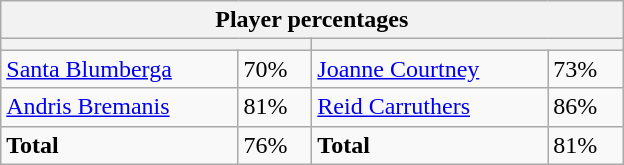<table class="wikitable">
<tr>
<th colspan=4 width=400>Player percentages</th>
</tr>
<tr>
<th colspan=2 width=200 style="white-space:nowrap;"></th>
<th colspan=2 width=200 style="white-space:nowrap;"></th>
</tr>
<tr>
<td><a href='#'>Santa Blumberga</a></td>
<td>70%</td>
<td><a href='#'>Joanne Courtney</a></td>
<td>73%</td>
</tr>
<tr>
<td><a href='#'>Andris Bremanis</a></td>
<td>81%</td>
<td><a href='#'>Reid Carruthers</a></td>
<td>86%</td>
</tr>
<tr>
<td><strong>Total</strong></td>
<td>76%</td>
<td><strong>Total</strong></td>
<td>81%</td>
</tr>
</table>
